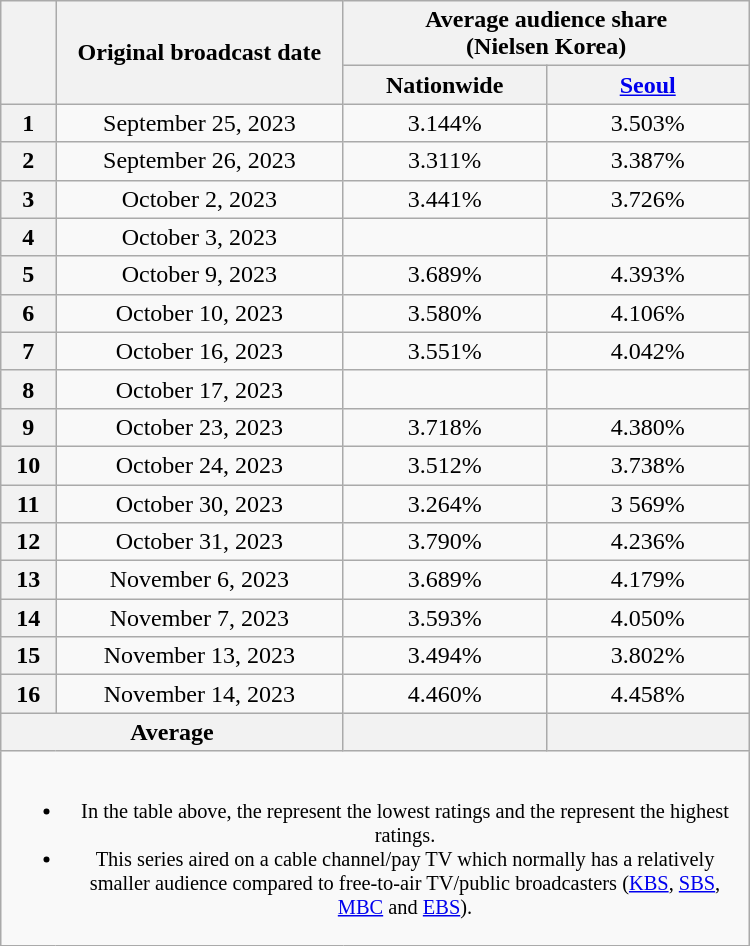<table class="wikitable" style="margin-left:auto; margin-right:auto; width:500px; text-align:center">
<tr>
<th scope="col" rowspan="2"></th>
<th scope="col" rowspan="2">Original broadcast date</th>
<th scope="col" colspan="2">Average audience share<br>(Nielsen Korea)</th>
</tr>
<tr>
<th scope="col" style="width:8em">Nationwide</th>
<th scope="col" style="width:8em"><a href='#'>Seoul</a></th>
</tr>
<tr>
<th scope="row">1</th>
<td>September 25, 2023</td>
<td>3.144% </td>
<td>3.503% </td>
</tr>
<tr>
<th scope="row">2</th>
<td>September 26, 2023</td>
<td>3.311% </td>
<td>3.387% </td>
</tr>
<tr>
<th scope="row">3</th>
<td>October 2, 2023</td>
<td>3.441% </td>
<td>3.726% </td>
</tr>
<tr>
<th scope="row">4</th>
<td>October 3, 2023</td>
<td><strong></strong> </td>
<td><strong></strong> </td>
</tr>
<tr>
<th scope="row">5</th>
<td>October 9, 2023</td>
<td>3.689% </td>
<td>4.393% </td>
</tr>
<tr>
<th scope="row">6</th>
<td>October 10, 2023</td>
<td>3.580% </td>
<td>4.106% </td>
</tr>
<tr>
<th scope="row">7</th>
<td>October 16, 2023</td>
<td>3.551% </td>
<td>4.042% </td>
</tr>
<tr>
<th scope="row">8</th>
<td>October 17, 2023</td>
<td><strong></strong> </td>
<td><strong></strong> </td>
</tr>
<tr>
<th scope="row">9</th>
<td>October 23, 2023</td>
<td>3.718% </td>
<td>4.380% </td>
</tr>
<tr>
<th scope="row">10</th>
<td>October 24, 2023</td>
<td>3.512% </td>
<td>3.738% </td>
</tr>
<tr>
<th scope="row">11</th>
<td>October 30, 2023</td>
<td>3.264% </td>
<td>3 569% </td>
</tr>
<tr>
<th scope="row">12</th>
<td>October 31, 2023</td>
<td>3.790% </td>
<td>4.236% </td>
</tr>
<tr>
<th scope="row">13</th>
<td>November 6, 2023</td>
<td>3.689% </td>
<td>4.179% </td>
</tr>
<tr>
<th scope="row">14</th>
<td>November 7, 2023</td>
<td>3.593% </td>
<td>4.050% </td>
</tr>
<tr>
<th scope="row">15</th>
<td>November 13, 2023</td>
<td>3.494% </td>
<td>3.802% </td>
</tr>
<tr>
<th scope="row">16</th>
<td>November 14, 2023</td>
<td>4.460% </td>
<td>4.458% </td>
</tr>
<tr>
<th scope="row" colspan="2">Average</th>
<th></th>
<th></th>
</tr>
<tr>
<td colspan="4" style="font-size:85%"><br><ul><li>In the table above, the <strong></strong> represent the lowest ratings and the <strong></strong> represent the highest ratings.</li><li>This series aired on a cable channel/pay TV which normally has a relatively smaller audience compared to free-to-air TV/public broadcasters (<a href='#'>KBS</a>, <a href='#'>SBS</a>, <a href='#'>MBC</a> and <a href='#'>EBS</a>).</li></ul></td>
</tr>
</table>
